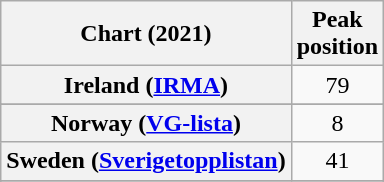<table class="wikitable sortable plainrowheaders" style="text-align:center">
<tr>
<th scope="col">Chart (2021)</th>
<th scope="col">Peak<br>position</th>
</tr>
<tr>
<th scope="row">Ireland (<a href='#'>IRMA</a>)</th>
<td>79</td>
</tr>
<tr>
</tr>
<tr>
<th scope="row">Norway (<a href='#'>VG-lista</a>)</th>
<td>8</td>
</tr>
<tr>
<th scope="row">Sweden (<a href='#'>Sverigetopplistan</a>)</th>
<td>41</td>
</tr>
<tr>
</tr>
<tr>
</tr>
</table>
